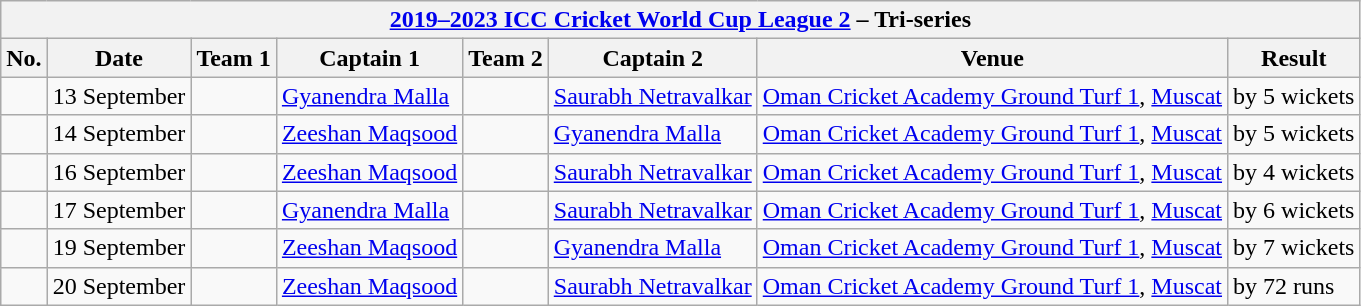<table class="wikitable">
<tr>
<th colspan="9"><a href='#'>2019–2023 ICC Cricket World Cup League 2</a> – Tri-series</th>
</tr>
<tr>
<th>No.</th>
<th>Date</th>
<th>Team 1</th>
<th>Captain 1</th>
<th>Team 2</th>
<th>Captain 2</th>
<th>Venue</th>
<th>Result</th>
</tr>
<tr>
<td></td>
<td>13 September</td>
<td></td>
<td><a href='#'>Gyanendra Malla</a></td>
<td></td>
<td><a href='#'>Saurabh Netravalkar</a></td>
<td><a href='#'>Oman Cricket Academy Ground Turf 1</a>, <a href='#'>Muscat</a></td>
<td> by 5 wickets</td>
</tr>
<tr>
<td></td>
<td>14 September</td>
<td></td>
<td><a href='#'>Zeeshan Maqsood</a></td>
<td></td>
<td><a href='#'>Gyanendra Malla</a></td>
<td><a href='#'>Oman Cricket Academy Ground Turf 1</a>, <a href='#'>Muscat</a></td>
<td> by 5 wickets</td>
</tr>
<tr>
<td></td>
<td>16 September</td>
<td></td>
<td><a href='#'>Zeeshan Maqsood</a></td>
<td></td>
<td><a href='#'>Saurabh Netravalkar</a></td>
<td><a href='#'>Oman Cricket Academy Ground Turf 1</a>, <a href='#'>Muscat</a></td>
<td> by 4 wickets</td>
</tr>
<tr>
<td></td>
<td>17 September</td>
<td></td>
<td><a href='#'>Gyanendra Malla</a></td>
<td></td>
<td><a href='#'>Saurabh Netravalkar</a></td>
<td><a href='#'>Oman Cricket Academy Ground Turf 1</a>, <a href='#'>Muscat</a></td>
<td> by 6 wickets</td>
</tr>
<tr>
<td></td>
<td>19 September</td>
<td></td>
<td><a href='#'>Zeeshan Maqsood</a></td>
<td></td>
<td><a href='#'>Gyanendra Malla</a></td>
<td><a href='#'>Oman Cricket Academy Ground Turf 1</a>, <a href='#'>Muscat</a></td>
<td> by 7 wickets</td>
</tr>
<tr>
<td></td>
<td>20 September</td>
<td></td>
<td><a href='#'>Zeeshan Maqsood</a></td>
<td></td>
<td><a href='#'>Saurabh Netravalkar</a></td>
<td><a href='#'>Oman Cricket Academy Ground Turf 1</a>, <a href='#'>Muscat</a></td>
<td> by 72 runs</td>
</tr>
</table>
